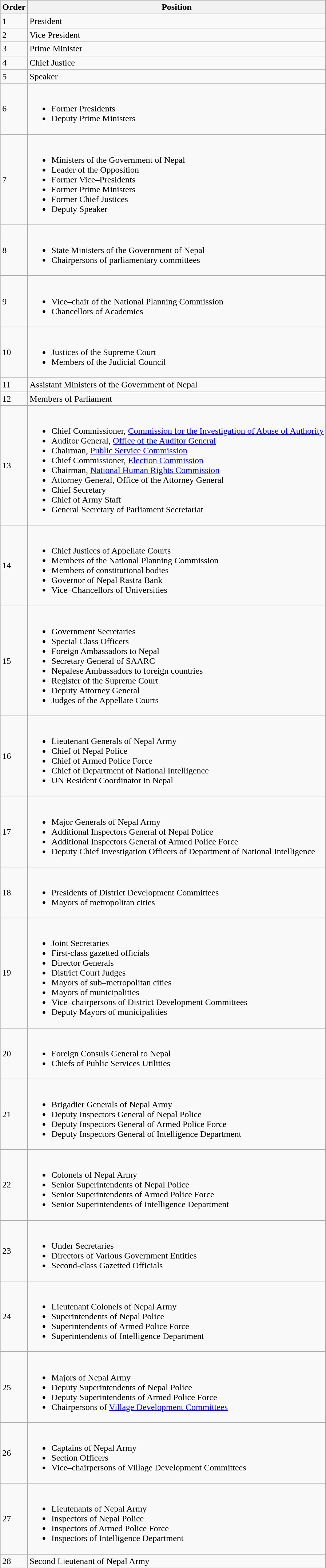<table class="wikitable">
<tr>
<th>Order</th>
<th>Position</th>
</tr>
<tr>
<td>1</td>
<td>President</td>
</tr>
<tr>
<td>2</td>
<td>Vice President</td>
</tr>
<tr>
<td>3</td>
<td>Prime Minister</td>
</tr>
<tr>
<td>4</td>
<td>Chief Justice</td>
</tr>
<tr>
<td>5</td>
<td>Speaker</td>
</tr>
<tr>
<td>6</td>
<td><br><ul><li>Former Presidents</li><li>Deputy Prime Ministers</li></ul></td>
</tr>
<tr>
<td>7</td>
<td><br><ul><li>Ministers of the Government of Nepal</li><li>Leader of the Opposition</li><li>Former Vice–Presidents</li><li>Former Prime Ministers</li><li>Former Chief Justices</li><li>Deputy Speaker</li></ul></td>
</tr>
<tr>
<td>8</td>
<td><br><ul><li>State Ministers of the Government of Nepal</li><li>Chairpersons of parliamentary committees</li></ul></td>
</tr>
<tr>
<td>9</td>
<td><br><ul><li>Vice–chair of the National Planning Commission</li><li>Chancellors of Academies</li></ul></td>
</tr>
<tr>
<td>10</td>
<td><br><ul><li>Justices of the Supreme Court</li><li>Members of the Judicial Council</li></ul></td>
</tr>
<tr>
<td>11</td>
<td>Assistant Ministers of the Government of Nepal</td>
</tr>
<tr>
<td>12</td>
<td>Members of Parliament</td>
</tr>
<tr>
<td>13</td>
<td><br><ul><li>Chief Commissioner, <a href='#'>Commission for the Investigation of Abuse of Authority</a></li><li>Auditor General, <a href='#'>Office of the Auditor General</a></li><li>Chairman, <a href='#'>Public Service Commission</a></li><li>Chief Commissioner, <a href='#'>Election Commission</a></li><li>Chairman, <a href='#'>National Human Rights Commission</a></li><li>Attorney General, Office of the Attorney General</li><li>Chief Secretary</li><li>Chief of Army Staff</li><li>General Secretary of Parliament Secretariat</li></ul></td>
</tr>
<tr>
<td>14</td>
<td><br><ul><li>Chief Justices of Appellate Courts</li><li>Members of the National Planning Commission</li><li>Members of constitutional bodies</li><li>Governor of Nepal Rastra Bank</li><li>Vice–Chancellors of Universities</li></ul></td>
</tr>
<tr>
<td>15</td>
<td><br><ul><li>Government Secretaries</li><li>Special Class Officers</li><li>Foreign Ambassadors to Nepal</li><li>Secretary General of SAARC</li><li>Nepalese Ambassadors to foreign countries</li><li>Register of the Supreme Court</li><li>Deputy Attorney General</li><li>Judges of the Appellate Courts</li></ul></td>
</tr>
<tr>
<td>16</td>
<td><br><ul><li>Lieutenant Generals of Nepal Army</li><li>Chief of Nepal Police</li><li>Chief of Armed Police Force</li><li>Chief of Department of National Intelligence</li><li>UN Resident Coordinator in Nepal</li></ul></td>
</tr>
<tr>
<td>17</td>
<td><br><ul><li>Major Generals of Nepal Army</li><li>Additional Inspectors General of Nepal Police</li><li>Additional Inspectors General of Armed Police Force</li><li>Deputy Chief Investigation Officers of Department of National Intelligence</li></ul></td>
</tr>
<tr>
<td>18</td>
<td><br><ul><li>Presidents of District Development Committees</li><li>Mayors of metropolitan cities</li></ul></td>
</tr>
<tr>
<td>19</td>
<td><br><ul><li>Joint Secretaries</li><li>First-class gazetted officials</li><li>Director Generals</li><li>District Court Judges</li><li>Mayors of sub–metropolitan cities</li><li>Mayors of municipalities</li><li>Vice–chairpersons of District Development Committees</li><li>Deputy Mayors of municipalities</li></ul></td>
</tr>
<tr>
<td>20</td>
<td><br><ul><li>Foreign Consuls General to Nepal</li><li>Chiefs of Public Services Utilities</li></ul></td>
</tr>
<tr>
<td>21</td>
<td><br><ul><li>Brigadier Generals of Nepal Army</li><li>Deputy Inspectors General of Nepal Police</li><li>Deputy Inspectors General of Armed Police Force</li><li>Deputy Inspectors General of Intelligence Department</li></ul></td>
</tr>
<tr>
<td>22</td>
<td><br><ul><li>Colonels of Nepal Army</li><li>Senior Superintendents of Nepal Police</li><li>Senior Superintendents of Armed Police Force</li><li>Senior Superintendents of Intelligence Department</li></ul></td>
</tr>
<tr>
<td>23</td>
<td><br><ul><li>Under Secretaries</li><li>Directors of Various Government Entities</li><li>Second-class Gazetted Officials</li></ul></td>
</tr>
<tr>
<td>24</td>
<td><br><ul><li>Lieutenant Colonels of Nepal Army</li><li>Superintendents of Nepal Police</li><li>Superintendents of Armed Police Force</li><li>Superintendents of Intelligence Department</li></ul></td>
</tr>
<tr>
<td>25</td>
<td><br><ul><li>Majors of Nepal Army</li><li>Deputy Superintendents of Nepal Police</li><li>Deputy Superintendents of Armed Police Force</li><li>Chairpersons of <a href='#'>Village Development Committees</a></li></ul></td>
</tr>
<tr>
<td>26</td>
<td><br><ul><li>Captains of Nepal Army</li><li>Section Officers</li><li>Vice–chairpersons of Village Development Committees</li></ul></td>
</tr>
<tr>
<td>27</td>
<td><br><ul><li>Lieutenants of Nepal Army</li><li>Inspectors of Nepal Police</li><li>Inspectors of Armed Police Force</li><li>Inspectors of Intelligence Department</li></ul></td>
</tr>
<tr>
<td>28</td>
<td>Second Lieutenant of Nepal Army</td>
</tr>
</table>
